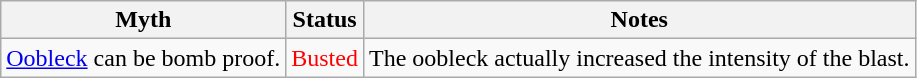<table class="wikitable plainrowheaders">
<tr>
<th scope"col">Myth</th>
<th scope"col">Status</th>
<th scope"col">Notes</th>
</tr>
<tr>
<td scope"row"><a href='#'>Oobleck</a> can be bomb proof.</td>
<td style="color:red">Busted</td>
<td>The oobleck actually increased the intensity of the blast.</td>
</tr>
</table>
